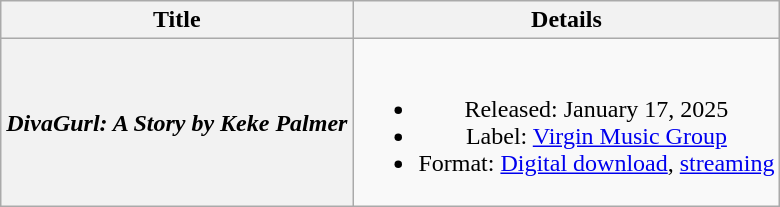<table class="wikitable plainrowheaders" style="text-align:center;">
<tr>
<th scope="col">Title</th>
<th scope="col">Details</th>
</tr>
<tr>
<th scope="row"><em>DivaGurl: A Story by Keke Palmer</em></th>
<td><br><ul><li>Released: January 17, 2025</li><li>Label: <a href='#'>Virgin Music Group</a></li><li>Format: <a href='#'>Digital download</a>, <a href='#'>streaming</a></li></ul></td>
</tr>
</table>
